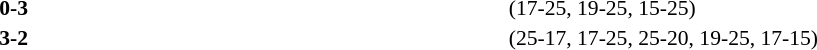<table width=100% cellspacing=1>
<tr>
<th width=20%></th>
<th width=12%></th>
<th width=20%></th>
<th width=33%></th>
<td></td>
</tr>
<tr style=font-size:90%>
<td align=right></td>
<td align=center><strong>0-3</strong></td>
<td></td>
<td>(17-25, 19-25, 15-25)</td>
<td></td>
</tr>
<tr style=font-size:90%>
<td align=right></td>
<td align=center><strong>3-2</strong></td>
<td></td>
<td>(25-17, 17-25, 25-20, 19-25, 17-15)</td>
</tr>
</table>
